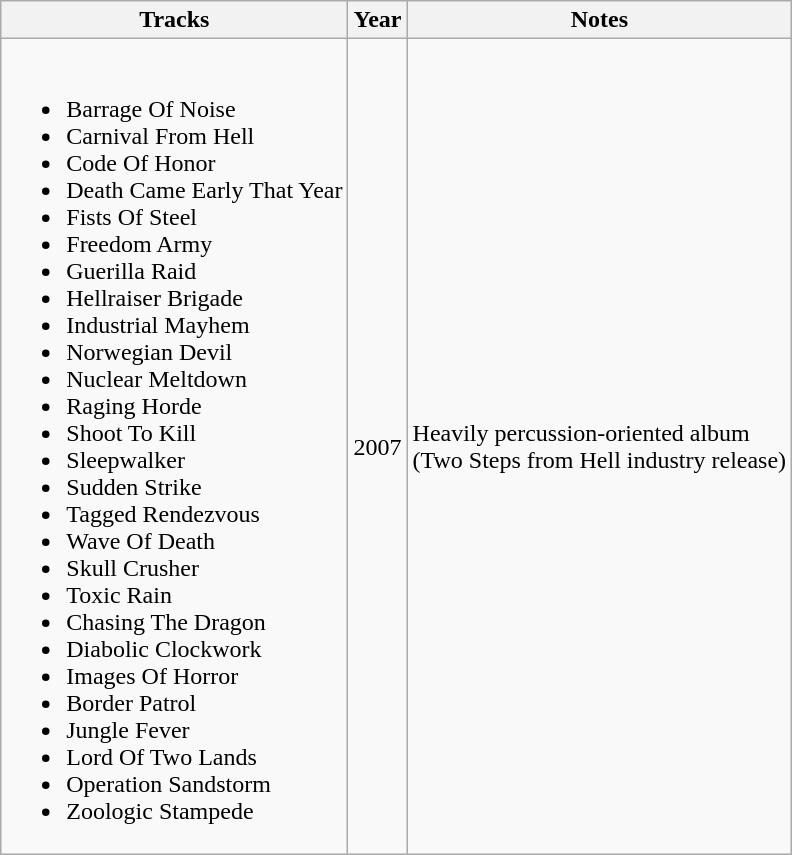<table class="wikitable sortable">
<tr>
<th>Tracks</th>
<th>Year</th>
<th>Notes</th>
</tr>
<tr>
<td><br><ul><li>Barrage Of Noise</li><li>Carnival From Hell</li><li>Code Of Honor</li><li>Death Came Early That Year</li><li>Fists Of Steel</li><li>Freedom Army</li><li>Guerilla Raid</li><li>Hellraiser Brigade</li><li>Industrial Mayhem</li><li>Norwegian Devil</li><li>Nuclear Meltdown</li><li>Raging Horde</li><li>Shoot To Kill</li><li>Sleepwalker</li><li>Sudden Strike</li><li>Tagged Rendezvous</li><li>Wave Of Death</li><li>Skull Crusher</li><li>Toxic Rain</li><li>Chasing The Dragon</li><li>Diabolic Clockwork</li><li>Images Of Horror</li><li>Border Patrol</li><li>Jungle Fever</li><li>Lord Of Two Lands</li><li>Operation Sandstorm</li><li>Zoologic Stampede</li></ul></td>
<td>2007</td>
<td>Heavily percussion-oriented album<br>(Two Steps from Hell industry release)</td>
</tr>
</table>
